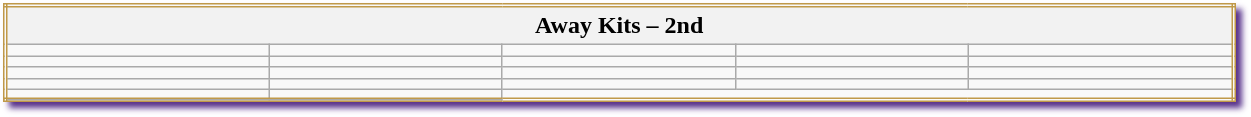<table class="wikitable mw-collapsible mw-collapsed" style="width:65%; border:double #c09949; box-shadow: 4px 4px 4px #59338c">
<tr>
<th colspan=5>Away Kits – 2nd</th>
</tr>
<tr>
<td></td>
<td></td>
<td></td>
<td></td>
<td></td>
</tr>
<tr>
<td></td>
<td></td>
<td></td>
<td></td>
<td></td>
</tr>
<tr>
<td></td>
<td></td>
<td></td>
<td></td>
<td></td>
</tr>
<tr>
<td></td>
<td></td>
<td></td>
<td></td>
<td></td>
</tr>
<tr>
<td></td>
<td></td>
</tr>
<tr>
</tr>
</table>
